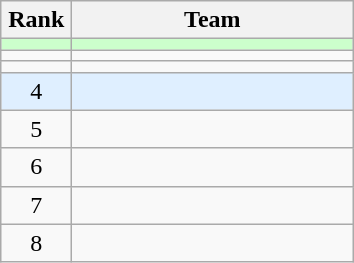<table class="wikitable" style="text-align:center">
<tr>
<th width=40>Rank</th>
<th width=180>Team</th>
</tr>
<tr bgcolor=#ccffcc>
<td></td>
<td style="text-align:left"></td>
</tr>
<tr>
<td></td>
<td style="text-align:left"></td>
</tr>
<tr>
<td></td>
<td style="text-align:left"></td>
</tr>
<tr bgcolor=#dfefff>
<td>4</td>
<td style="text-align:left"></td>
</tr>
<tr>
<td>5</td>
<td style="text-align:left"></td>
</tr>
<tr>
<td>6</td>
<td style="text-align:left"></td>
</tr>
<tr>
<td>7</td>
<td style="text-align:left"></td>
</tr>
<tr>
<td>8</td>
<td style="text-align:left"></td>
</tr>
</table>
